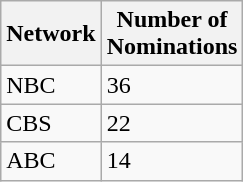<table class="wikitable">
<tr>
<th>Network</th>
<th>Number of<br>Nominations</th>
</tr>
<tr>
<td>NBC</td>
<td>36</td>
</tr>
<tr>
<td>CBS</td>
<td>22</td>
</tr>
<tr>
<td>ABC</td>
<td>14</td>
</tr>
</table>
